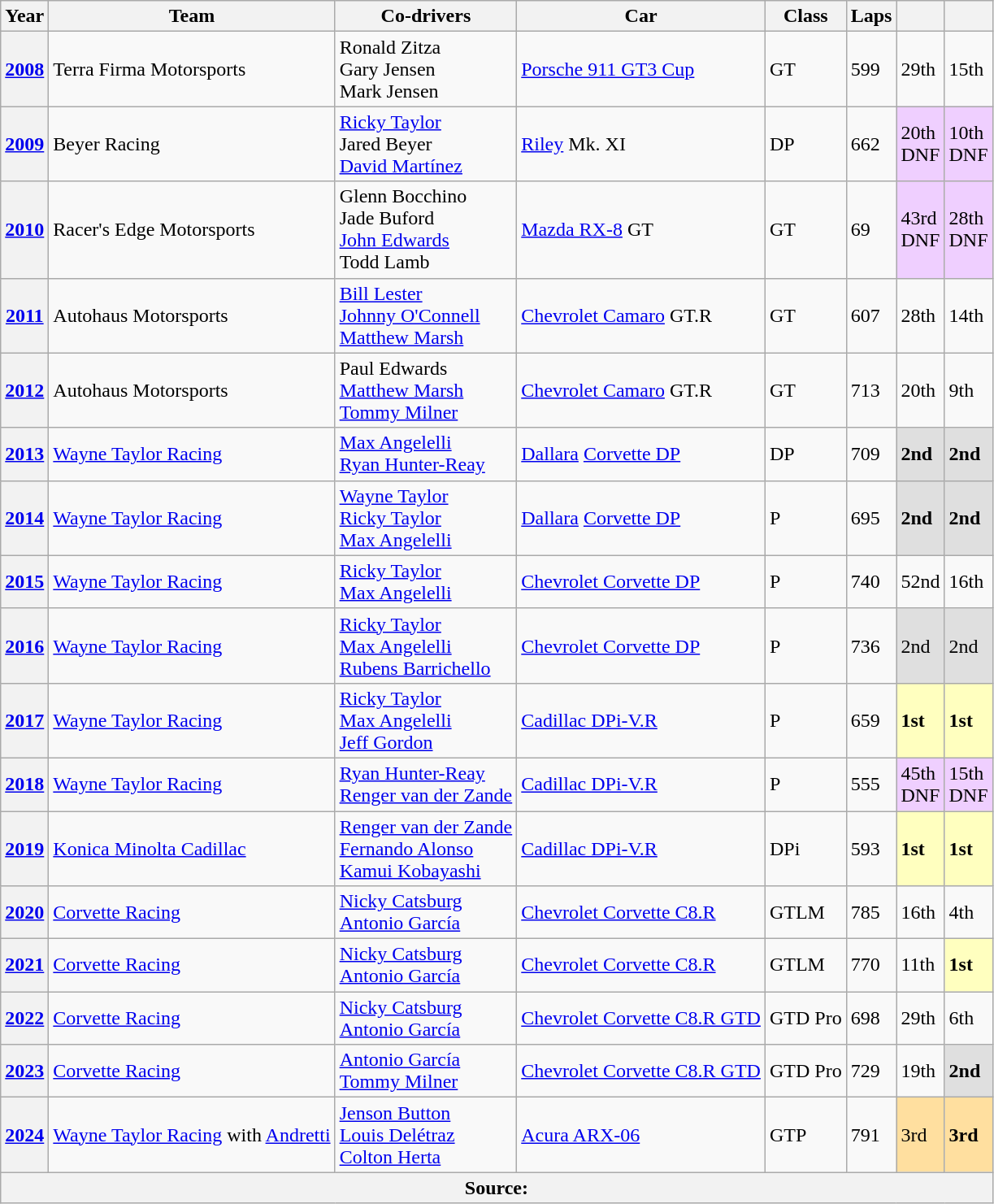<table class="wikitable">
<tr>
<th>Year</th>
<th>Team</th>
<th>Co-drivers</th>
<th>Car</th>
<th>Class</th>
<th>Laps</th>
<th></th>
<th></th>
</tr>
<tr>
<th><a href='#'>2008</a></th>
<td align="left"> Terra Firma Motorsports</td>
<td align="left"> Ronald Zitza<br> Gary Jensen<br> Mark Jensen</td>
<td><a href='#'>Porsche 911 GT3 Cup</a></td>
<td>GT</td>
<td>599</td>
<td>29th</td>
<td>15th</td>
</tr>
<tr>
<th><a href='#'>2009</a></th>
<td align="left"> Beyer Racing</td>
<td align="left"> <a href='#'>Ricky Taylor</a><br> Jared Beyer<br> <a href='#'>David Martínez</a></td>
<td><a href='#'>Riley</a> Mk. XI</td>
<td>DP</td>
<td>662</td>
<td style="background:#EFCFFF;">20th<br>DNF</td>
<td style="background:#EFCFFF;">10th<br>DNF</td>
</tr>
<tr>
<th><a href='#'>2010</a></th>
<td align="left"> Racer's Edge Motorsports</td>
<td align="left"> Glenn Bocchino<br> Jade Buford<br> <a href='#'>John Edwards</a><br> Todd Lamb</td>
<td><a href='#'>Mazda RX-8</a> GT</td>
<td>GT</td>
<td>69</td>
<td style="background:#EFCFFF;">43rd<br>DNF</td>
<td style="background:#EFCFFF;">28th<br>DNF</td>
</tr>
<tr>
<th><a href='#'>2011</a></th>
<td align="left"> Autohaus Motorsports</td>
<td align="left"> <a href='#'>Bill Lester</a><br> <a href='#'>Johnny O'Connell</a><br> <a href='#'>Matthew Marsh</a></td>
<td><a href='#'>Chevrolet Camaro</a> GT.R</td>
<td>GT</td>
<td>607</td>
<td>28th</td>
<td>14th</td>
</tr>
<tr>
<th><a href='#'>2012</a></th>
<td align="left"> Autohaus Motorsports</td>
<td align="left"> Paul Edwards<br> <a href='#'>Matthew Marsh</a><br> <a href='#'>Tommy Milner</a></td>
<td><a href='#'>Chevrolet Camaro</a> GT.R</td>
<td>GT</td>
<td>713</td>
<td>20th</td>
<td>9th</td>
</tr>
<tr>
<th><a href='#'>2013</a></th>
<td align="left"> <a href='#'>Wayne Taylor Racing</a></td>
<td align="left"> <a href='#'>Max Angelelli</a><br> <a href='#'>Ryan Hunter-Reay</a></td>
<td><a href='#'>Dallara</a> <a href='#'>Corvette DP</a></td>
<td>DP</td>
<td>709</td>
<td style="background:#DFDFDF;"><strong>2nd</strong></td>
<td style="background:#DFDFDF;"><strong>2nd</strong></td>
</tr>
<tr>
<th><a href='#'>2014</a></th>
<td align="left"> <a href='#'>Wayne Taylor Racing</a></td>
<td align="left"> <a href='#'>Wayne Taylor</a><br> <a href='#'>Ricky Taylor</a><br> <a href='#'>Max Angelelli</a></td>
<td><a href='#'>Dallara</a> <a href='#'>Corvette DP</a></td>
<td>P</td>
<td>695</td>
<td style="background:#DFDFDF;"><strong>2nd</strong></td>
<td style="background:#DFDFDF;"><strong>2nd</strong></td>
</tr>
<tr>
<th><a href='#'>2015</a></th>
<td align="left"> <a href='#'>Wayne Taylor Racing</a></td>
<td align="left"> <a href='#'>Ricky Taylor</a><br> <a href='#'>Max Angelelli</a></td>
<td><a href='#'>Chevrolet Corvette DP</a></td>
<td>P</td>
<td>740</td>
<td>52nd</td>
<td>16th</td>
</tr>
<tr>
<th><a href='#'>2016</a></th>
<td align="left"> <a href='#'>Wayne Taylor Racing</a></td>
<td align="left"> <a href='#'>Ricky Taylor</a><br>  <a href='#'>Max Angelelli</a><br> <a href='#'>Rubens Barrichello</a></td>
<td><a href='#'>Chevrolet Corvette DP</a></td>
<td>P</td>
<td>736</td>
<td style="background:#DFDFDF;">2nd</td>
<td style="background:#DFDFDF;">2nd</td>
</tr>
<tr>
<th><a href='#'>2017</a></th>
<td align="left"> <a href='#'>Wayne Taylor Racing</a></td>
<td align="left"> <a href='#'>Ricky Taylor</a><br> <a href='#'>Max Angelelli</a><br> <a href='#'>Jeff Gordon</a></td>
<td><a href='#'>Cadillac DPi-V.R</a></td>
<td>P</td>
<td>659</td>
<td style="background:#FFFFBF;"><strong>1st</strong></td>
<td style="background:#FFFFBF;"><strong>1st</strong></td>
</tr>
<tr>
<th><a href='#'>2018</a></th>
<td align="left"> <a href='#'>Wayne Taylor Racing</a></td>
<td align="left"> <a href='#'>Ryan Hunter-Reay</a><br> <a href='#'>Renger van der Zande</a></td>
<td><a href='#'>Cadillac DPi-V.R</a></td>
<td>P</td>
<td>555</td>
<td style="background:#EFCFFF;">45th<br>DNF</td>
<td style="background:#EFCFFF;">15th<br>DNF</td>
</tr>
<tr>
<th><a href='#'>2019</a></th>
<td align="left"> <a href='#'>Konica Minolta Cadillac</a></td>
<td align="left"> <a href='#'>Renger van der Zande</a><br> <a href='#'>Fernando Alonso</a><br> <a href='#'>Kamui Kobayashi</a></td>
<td><a href='#'>Cadillac DPi-V.R</a></td>
<td>DPi</td>
<td>593</td>
<td style="background:#FFFFBF;"><strong>1st</strong></td>
<td style="background:#FFFFBF;"><strong>1st</strong></td>
</tr>
<tr>
<th><a href='#'>2020</a></th>
<td align="left"> <a href='#'>Corvette Racing</a></td>
<td align="left"> <a href='#'>Nicky Catsburg</a><br> <a href='#'>Antonio García</a></td>
<td><a href='#'>Chevrolet Corvette C8.R</a></td>
<td>GTLM</td>
<td>785</td>
<td>16th</td>
<td>4th</td>
</tr>
<tr>
<th><a href='#'>2021</a></th>
<td align="left"> <a href='#'>Corvette Racing</a></td>
<td align="left"> <a href='#'>Nicky Catsburg</a><br> <a href='#'>Antonio García</a></td>
<td><a href='#'>Chevrolet Corvette C8.R</a></td>
<td>GTLM</td>
<td>770</td>
<td>11th</td>
<td style="background:#FFFFBF;"><strong>1st</strong></td>
</tr>
<tr>
<th><a href='#'>2022</a></th>
<td align="left"> <a href='#'>Corvette Racing</a></td>
<td align="left"> <a href='#'>Nicky Catsburg</a><br> <a href='#'>Antonio García</a></td>
<td><a href='#'>Chevrolet Corvette C8.R GTD</a></td>
<td>GTD Pro</td>
<td>698</td>
<td>29th</td>
<td>6th</td>
</tr>
<tr>
<th><a href='#'>2023</a></th>
<td align="left"> <a href='#'>Corvette Racing</a></td>
<td align="left"> <a href='#'>Antonio García</a><br> <a href='#'>Tommy Milner</a></td>
<td><a href='#'>Chevrolet Corvette C8.R GTD</a></td>
<td>GTD Pro</td>
<td>729</td>
<td>19th</td>
<td style="background:#DFDFDF;"><strong>2nd</strong></td>
</tr>
<tr>
<th><a href='#'>2024</a></th>
<td align="left"> <a href='#'>Wayne Taylor Racing</a> with <a href='#'>Andretti</a></td>
<td align="left"> <a href='#'>Jenson Button</a><br> <a href='#'>Louis Delétraz</a><br> <a href='#'>Colton Herta</a></td>
<td><a href='#'>Acura ARX-06</a></td>
<td>GTP</td>
<td>791</td>
<td style="background:#FFDF9F;">3rd</td>
<td style="background:#FFDF9F;"><strong>3rd</strong></td>
</tr>
<tr>
<th colspan="8">Source:</th>
</tr>
</table>
